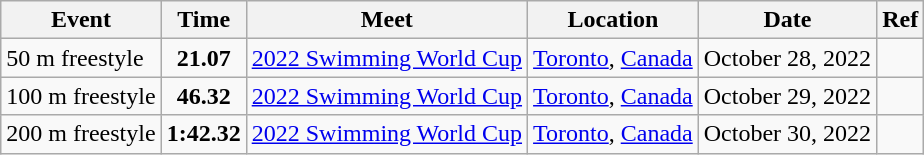<table class="wikitable">
<tr>
<th>Event</th>
<th>Time</th>
<th>Meet</th>
<th>Location</th>
<th>Date</th>
<th>Ref</th>
</tr>
<tr>
<td>50 m freestyle</td>
<td style="text-align:center;"><strong>21.07</strong></td>
<td><a href='#'>2022 Swimming World Cup</a></td>
<td><a href='#'>Toronto</a>, <a href='#'>Canada</a></td>
<td>October 28, 2022</td>
<td style="text-align:center;"></td>
</tr>
<tr>
<td>100 m freestyle</td>
<td align="center"><strong>46.32</strong></td>
<td><a href='#'>2022 Swimming World Cup</a></td>
<td><a href='#'>Toronto</a>, <a href='#'>Canada</a></td>
<td>October 29, 2022</td>
<td align="center"></td>
</tr>
<tr>
<td>200 m freestyle</td>
<td align="center"><strong>1:42.32</strong></td>
<td><a href='#'>2022 Swimming World Cup</a></td>
<td><a href='#'>Toronto</a>, <a href='#'>Canada</a></td>
<td>October 30, 2022</td>
<td align="center"></td>
</tr>
</table>
